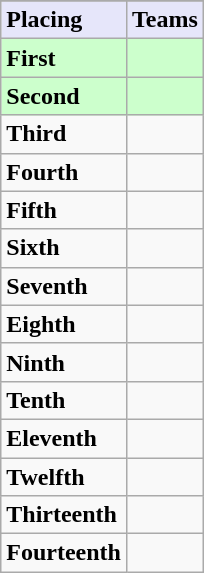<table class=wikitable>
<tr>
</tr>
<tr style="background: #E6E6FA;">
<td><strong>Placing</strong></td>
<td><strong>Teams</strong></td>
</tr>
<tr style="background: #ccffcc;">
<td><strong>First</strong></td>
<td><strong></strong></td>
</tr>
<tr style="background: #ccffcc;">
<td><strong>Second</strong></td>
<td><strong></strong></td>
</tr>
<tr>
<td><strong>Third</strong></td>
<td></td>
</tr>
<tr>
<td><strong>Fourth</strong></td>
<td></td>
</tr>
<tr>
<td><strong>Fifth</strong></td>
<td></td>
</tr>
<tr>
<td><strong>Sixth</strong></td>
<td></td>
</tr>
<tr>
<td><strong>Seventh</strong></td>
<td></td>
</tr>
<tr>
<td><strong>Eighth</strong></td>
<td></td>
</tr>
<tr>
<td><strong>Ninth</strong></td>
<td></td>
</tr>
<tr>
<td><strong>Tenth</strong></td>
<td></td>
</tr>
<tr>
<td><strong>Eleventh</strong></td>
<td></td>
</tr>
<tr>
<td><strong>Twelfth</strong></td>
<td></td>
</tr>
<tr>
<td><strong>Thirteenth</strong></td>
<td></td>
</tr>
<tr>
<td><strong>Fourteenth</strong></td>
<td></td>
</tr>
</table>
